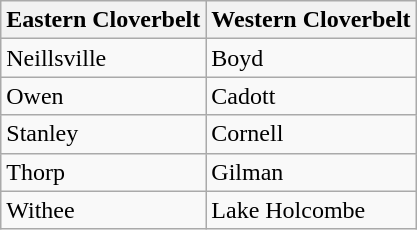<table class="wikitable">
<tr>
<th>Eastern Cloverbelt</th>
<th>Western Cloverbelt</th>
</tr>
<tr>
<td>Neillsville</td>
<td>Boyd</td>
</tr>
<tr>
<td>Owen</td>
<td>Cadott</td>
</tr>
<tr>
<td>Stanley</td>
<td>Cornell</td>
</tr>
<tr>
<td>Thorp</td>
<td>Gilman</td>
</tr>
<tr>
<td>Withee</td>
<td>Lake Holcombe</td>
</tr>
</table>
